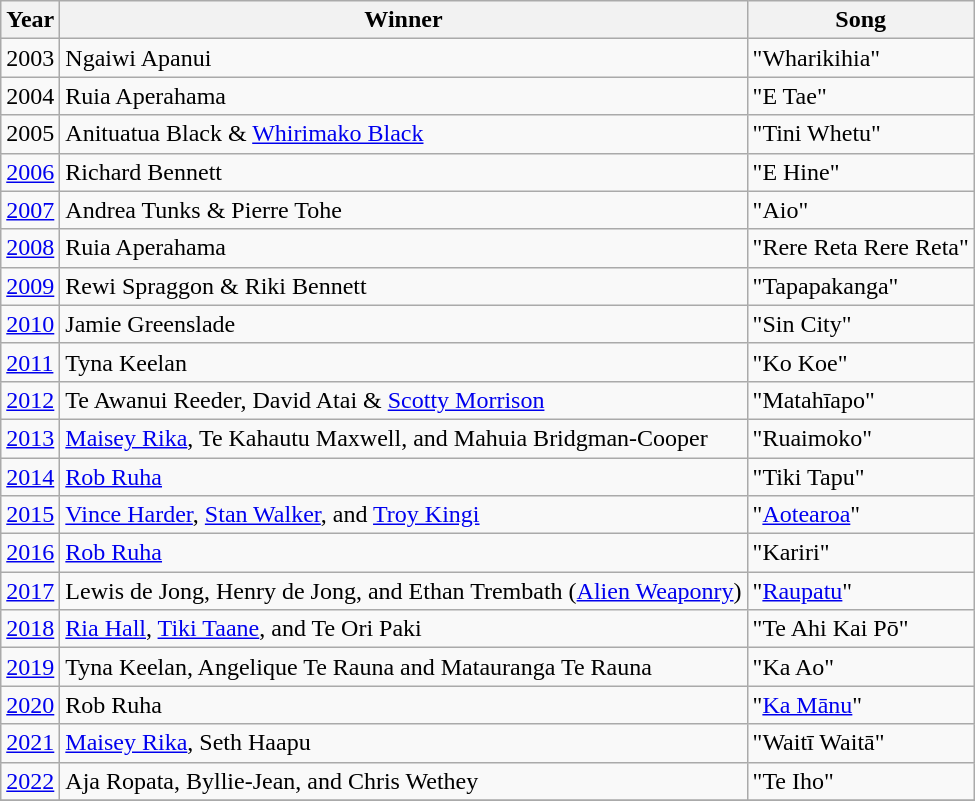<table class="wikitable sortable">
<tr>
<th>Year</th>
<th>Winner</th>
<th>Song</th>
</tr>
<tr>
<td>2003</td>
<td>Ngaiwi Apanui</td>
<td>"Wharikihia"</td>
</tr>
<tr>
<td>2004</td>
<td>Ruia Aperahama</td>
<td>"E Tae"</td>
</tr>
<tr>
<td>2005</td>
<td>Anituatua Black & <a href='#'>Whirimako Black</a></td>
<td>"Tini Whetu"</td>
</tr>
<tr>
<td><a href='#'>2006</a></td>
<td>Richard Bennett</td>
<td>"E Hine"</td>
</tr>
<tr>
<td><a href='#'>2007</a></td>
<td>Andrea Tunks & Pierre Tohe</td>
<td>"Aio"</td>
</tr>
<tr>
<td><a href='#'>2008</a></td>
<td>Ruia Aperahama</td>
<td>"Rere Reta Rere Reta"</td>
</tr>
<tr>
<td><a href='#'>2009</a></td>
<td>Rewi Spraggon & Riki Bennett</td>
<td>"Tapapakanga"</td>
</tr>
<tr>
<td><a href='#'>2010</a></td>
<td>Jamie Greenslade</td>
<td>"Sin City"</td>
</tr>
<tr>
<td><a href='#'>2011</a></td>
<td>Tyna Keelan</td>
<td>"Ko Koe"</td>
</tr>
<tr>
<td><a href='#'>2012</a></td>
<td>Te Awanui Reeder, David Atai & <a href='#'>Scotty Morrison</a></td>
<td>"Matahīapo"</td>
</tr>
<tr>
<td><a href='#'>2013</a></td>
<td><a href='#'>Maisey Rika</a>, Te Kahautu Maxwell, and Mahuia Bridgman-Cooper</td>
<td>"Ruaimoko"</td>
</tr>
<tr>
<td><a href='#'>2014</a></td>
<td><a href='#'>Rob Ruha</a></td>
<td>"Tiki Tapu"</td>
</tr>
<tr>
<td><a href='#'>2015</a></td>
<td><a href='#'>Vince Harder</a>, <a href='#'>Stan Walker</a>, and <a href='#'>Troy Kingi</a></td>
<td>"<a href='#'>Aotearoa</a>"</td>
</tr>
<tr>
<td><a href='#'>2016</a></td>
<td><a href='#'>Rob Ruha</a></td>
<td>"Kariri"</td>
</tr>
<tr>
<td><a href='#'>2017</a></td>
<td>Lewis de Jong, Henry de Jong, and Ethan Trembath (<a href='#'>Alien Weaponry</a>)</td>
<td>"<a href='#'>Raupatu</a>"</td>
</tr>
<tr>
<td><a href='#'>2018</a></td>
<td><a href='#'>Ria Hall</a>, <a href='#'>Tiki Taane</a>, and Te Ori Paki</td>
<td>"Te Ahi Kai Pō"</td>
</tr>
<tr>
<td><a href='#'>2019</a></td>
<td>Tyna Keelan, Angelique Te Rauna and Matauranga Te Rauna</td>
<td>"Ka Ao"</td>
</tr>
<tr>
<td><a href='#'>2020</a></td>
<td>Rob Ruha</td>
<td>"<a href='#'>Ka Mānu</a>"</td>
</tr>
<tr>
<td><a href='#'>2021</a></td>
<td><a href='#'>Maisey Rika</a>, Seth Haapu</td>
<td>"Waitī Waitā"</td>
</tr>
<tr>
<td><a href='#'>2022</a></td>
<td>Aja Ropata, Byllie-Jean, and Chris Wethey</td>
<td>"Te Iho"</td>
</tr>
<tr>
</tr>
</table>
